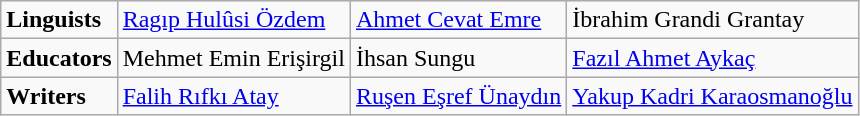<table class="wikitable">
<tr>
<td><strong>Linguists</strong></td>
<td><a href='#'>Ragıp Hulûsi Özdem</a></td>
<td><a href='#'>Ahmet Cevat Emre</a></td>
<td>İbrahim Grandi Grantay</td>
</tr>
<tr>
<td><strong>Educators</strong></td>
<td>Mehmet Emin Erişirgil</td>
<td>İhsan Sungu</td>
<td><a href='#'>Fazıl Ahmet Aykaç</a></td>
</tr>
<tr>
<td><strong>Writers</strong></td>
<td><a href='#'>Falih Rıfkı Atay</a></td>
<td><a href='#'>Ruşen Eşref Ünaydın</a></td>
<td><a href='#'>Yakup Kadri Karaosmanoğlu</a></td>
</tr>
</table>
